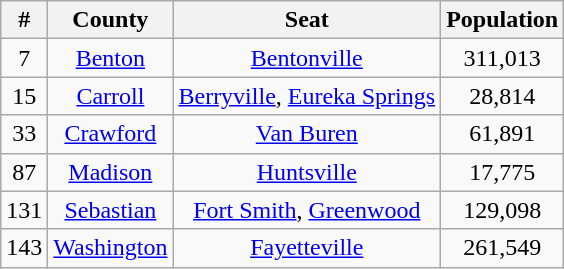<table class="wikitable sortable" style="text-align:center;">
<tr>
<th>#</th>
<th>County</th>
<th>Seat</th>
<th>Population</th>
</tr>
<tr>
<td>7</td>
<td><a href='#'>Benton</a></td>
<td><a href='#'>Bentonville</a></td>
<td>311,013</td>
</tr>
<tr>
<td>15</td>
<td><a href='#'>Carroll</a></td>
<td><a href='#'>Berryville</a>, <a href='#'>Eureka Springs</a></td>
<td>28,814</td>
</tr>
<tr>
<td>33</td>
<td><a href='#'>Crawford</a></td>
<td><a href='#'>Van Buren</a></td>
<td>61,891</td>
</tr>
<tr>
<td>87</td>
<td><a href='#'>Madison</a></td>
<td><a href='#'>Huntsville</a></td>
<td>17,775</td>
</tr>
<tr>
<td>131</td>
<td><a href='#'>Sebastian</a></td>
<td><a href='#'>Fort Smith</a>, <a href='#'>Greenwood</a></td>
<td>129,098</td>
</tr>
<tr>
<td>143</td>
<td><a href='#'>Washington</a></td>
<td><a href='#'>Fayetteville</a></td>
<td>261,549</td>
</tr>
</table>
